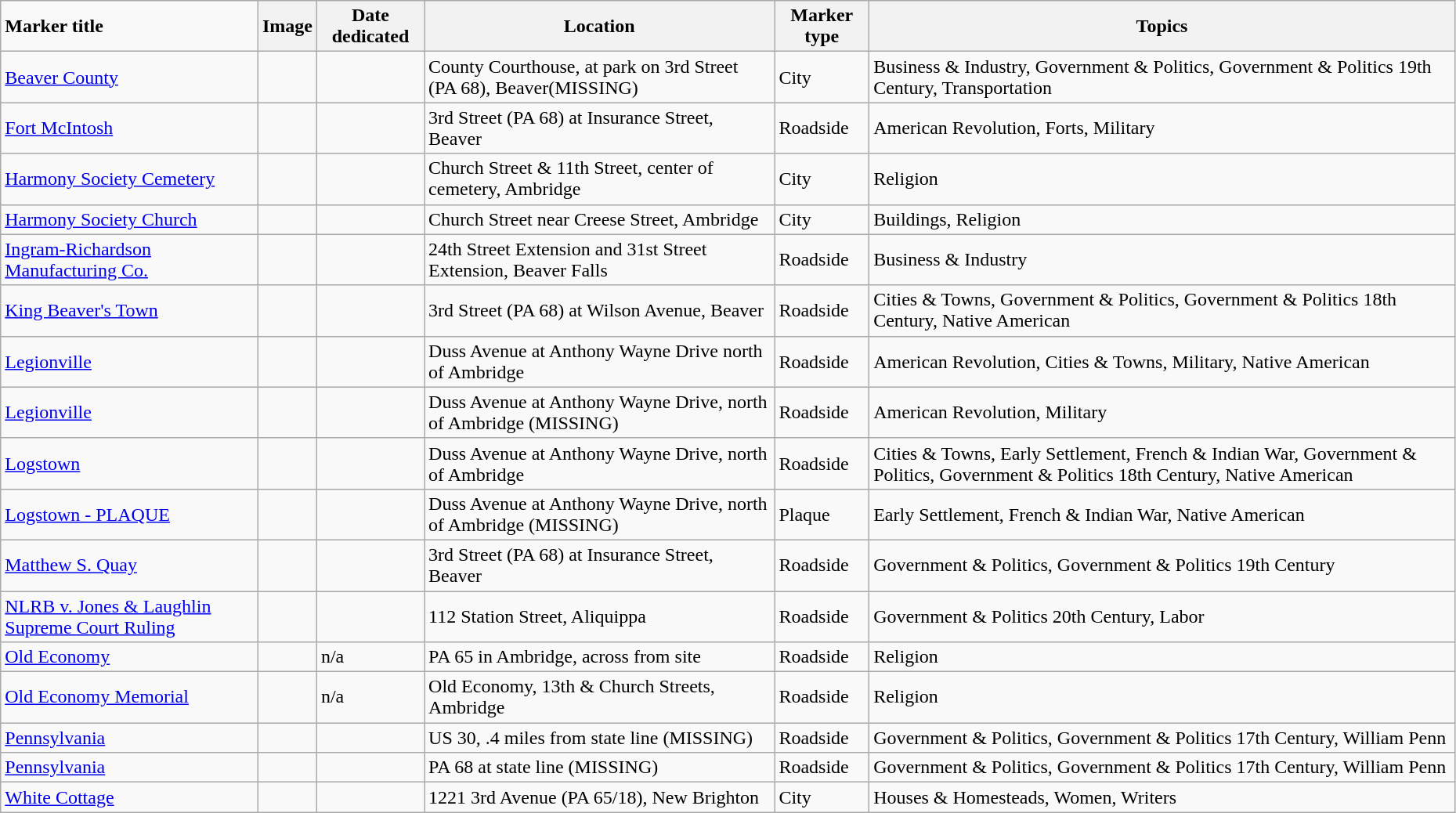<table class="wikitable sortable" style="width:98%">
<tr>
<td><strong>Marker title</strong></td>
<th class="unsortable"><strong>Image</strong></th>
<th><strong>Date dedicated</strong></th>
<th><strong>Location</strong></th>
<th><strong>Marker type</strong></th>
<th><strong>Topics</strong></th>
</tr>
<tr ->
<td><a href='#'>Beaver County</a></td>
<td></td>
<td></td>
<td>County Courthouse, at park on 3rd Street (PA 68), Beaver(MISSING)<br><small></small></td>
<td>City</td>
<td>Business & Industry, Government & Politics, Government & Politics 19th Century, Transportation</td>
</tr>
<tr ->
<td><a href='#'>Fort McIntosh</a></td>
<td></td>
<td></td>
<td>3rd Street (PA 68) at Insurance Street, Beaver<br><small></small></td>
<td>Roadside</td>
<td>American Revolution, Forts, Military</td>
</tr>
<tr ->
<td><a href='#'>Harmony Society Cemetery</a></td>
<td></td>
<td></td>
<td>Church Street & 11th Street, center of cemetery, Ambridge<br><small></small></td>
<td>City</td>
<td>Religion</td>
</tr>
<tr ->
<td><a href='#'>Harmony Society Church</a></td>
<td></td>
<td></td>
<td>Church Street near Creese Street, Ambridge<br><small></small></td>
<td>City</td>
<td>Buildings, Religion</td>
</tr>
<tr ->
<td><a href='#'>Ingram-Richardson Manufacturing Co.</a></td>
<td></td>
<td></td>
<td>24th Street Extension and 31st Street Extension, Beaver Falls<br><small></small></td>
<td>Roadside</td>
<td>Business & Industry</td>
</tr>
<tr ->
<td><a href='#'>King Beaver's Town</a></td>
<td></td>
<td></td>
<td>3rd Street (PA 68) at Wilson Avenue, Beaver<br><small></small></td>
<td>Roadside</td>
<td>Cities & Towns, Government & Politics, Government & Politics 18th Century, Native American</td>
</tr>
<tr ->
<td><a href='#'>Legionville</a></td>
<td></td>
<td></td>
<td>Duss Avenue at Anthony Wayne Drive north of Ambridge<br><small></small></td>
<td>Roadside</td>
<td>American Revolution, Cities & Towns, Military, Native American</td>
</tr>
<tr ->
<td><a href='#'>Legionville</a></td>
<td></td>
<td></td>
<td>Duss Avenue at Anthony Wayne Drive, north of Ambridge (MISSING)<br><small></small></td>
<td>Roadside</td>
<td>American Revolution, Military</td>
</tr>
<tr ->
<td><a href='#'>Logstown</a></td>
<td></td>
<td></td>
<td>Duss Avenue at Anthony Wayne Drive, north of Ambridge<br><small></small></td>
<td>Roadside</td>
<td>Cities & Towns, Early Settlement, French & Indian War, Government & Politics, Government & Politics 18th Century, Native American</td>
</tr>
<tr ->
<td><a href='#'>Logstown - PLAQUE</a></td>
<td></td>
<td></td>
<td>Duss Avenue at Anthony Wayne Drive, north of Ambridge (MISSING)<br><small></small></td>
<td>Plaque</td>
<td>Early Settlement, French & Indian War, Native American</td>
</tr>
<tr ->
<td><a href='#'>Matthew S. Quay</a></td>
<td></td>
<td></td>
<td>3rd Street (PA 68) at Insurance Street, Beaver<br><small></small></td>
<td>Roadside</td>
<td>Government & Politics, Government & Politics 19th Century</td>
</tr>
<tr ->
<td><a href='#'>NLRB v. Jones & Laughlin Supreme Court Ruling</a></td>
<td></td>
<td></td>
<td>112 Station Street, Aliquippa<br><small></small></td>
<td>Roadside</td>
<td>Government & Politics 20th Century, Labor</td>
</tr>
<tr ->
<td><a href='#'>Old Economy</a></td>
<td></td>
<td>n/a</td>
<td>PA 65 in Ambridge, across from site<br><small></small></td>
<td>Roadside</td>
<td>Religion</td>
</tr>
<tr ->
<td><a href='#'>Old Economy Memorial</a></td>
<td></td>
<td>n/a</td>
<td>Old Economy, 13th & Church Streets, Ambridge<br><small></small></td>
<td>Roadside</td>
<td>Religion</td>
</tr>
<tr ->
<td><a href='#'>Pennsylvania</a></td>
<td></td>
<td></td>
<td>US 30, .4 miles from state line (MISSING)<br><small></small></td>
<td>Roadside</td>
<td>Government & Politics, Government & Politics 17th Century, William Penn</td>
</tr>
<tr ->
<td><a href='#'>Pennsylvania</a></td>
<td></td>
<td></td>
<td>PA 68 at state line (MISSING)<br><small></small></td>
<td>Roadside</td>
<td>Government & Politics, Government & Politics 17th Century, William Penn</td>
</tr>
<tr ->
<td><a href='#'>White Cottage</a></td>
<td></td>
<td></td>
<td>1221 3rd Avenue (PA 65/18), New Brighton<br><small></small></td>
<td>City</td>
<td>Houses & Homesteads, Women, Writers</td>
</tr>
</table>
